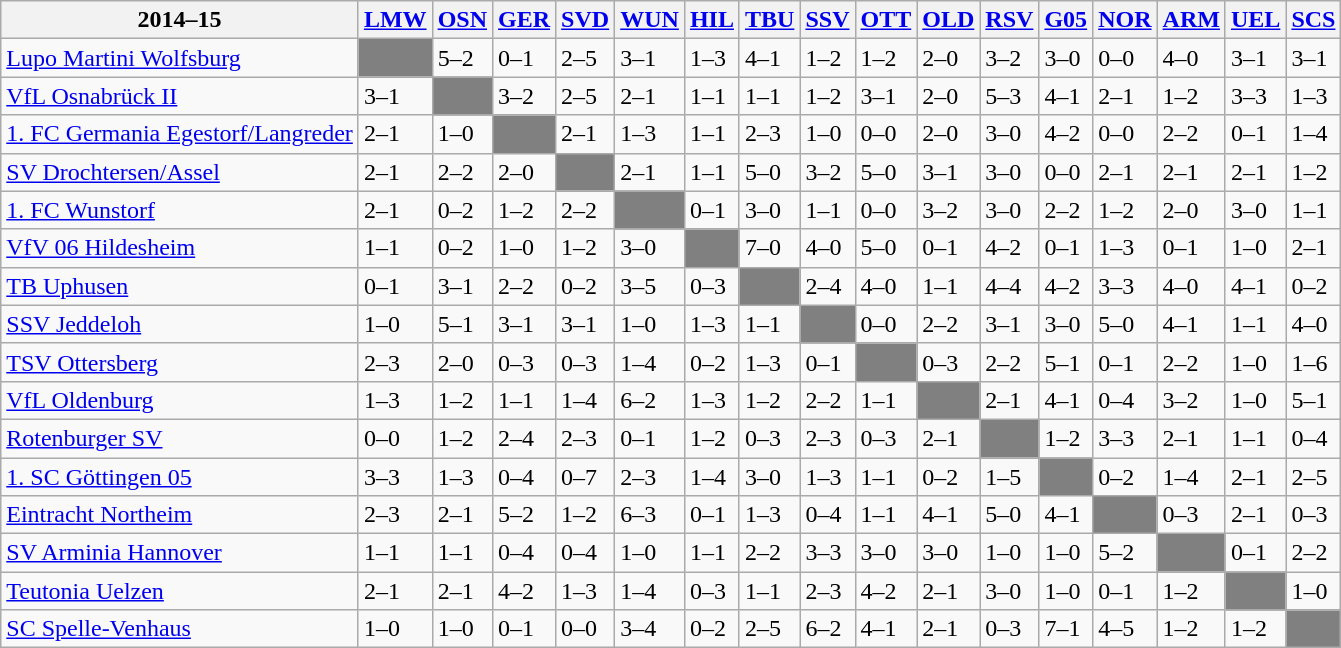<table class="wikitable" style="text-align– center;">
<tr>
<th>2014–15</th>
<th><a href='#'>LMW</a></th>
<th><a href='#'>OSN</a></th>
<th><a href='#'>GER</a></th>
<th><a href='#'>SVD</a></th>
<th><a href='#'>WUN</a></th>
<th><a href='#'>HIL</a></th>
<th><a href='#'>TBU</a></th>
<th><a href='#'>SSV</a></th>
<th><a href='#'>OTT</a></th>
<th><a href='#'>OLD</a></th>
<th><a href='#'>RSV</a></th>
<th><a href='#'>G05</a></th>
<th><a href='#'>NOR</a></th>
<th><a href='#'>ARM</a></th>
<th><a href='#'>UEL</a></th>
<th><a href='#'>SCS</a></th>
</tr>
<tr>
<td style="text-align– left;"><a href='#'>Lupo Martini Wolfsburg</a></td>
<td style="background:grey"></td>
<td>5–2</td>
<td>0–1</td>
<td>2–5</td>
<td>3–1</td>
<td>1–3</td>
<td>4–1</td>
<td>1–2</td>
<td>1–2</td>
<td>2–0</td>
<td>3–2</td>
<td>3–0</td>
<td>0–0</td>
<td>4–0</td>
<td>3–1</td>
<td>3–1</td>
</tr>
<tr>
<td style="text-align– left;"><a href='#'>VfL Osnabrück II</a></td>
<td>3–1</td>
<td style="background:grey"></td>
<td>3–2</td>
<td>2–5</td>
<td>2–1</td>
<td>1–1</td>
<td>1–1</td>
<td>1–2</td>
<td>3–1</td>
<td>2–0</td>
<td>5–3</td>
<td>4–1</td>
<td>2–1</td>
<td>1–2</td>
<td>3–3</td>
<td>1–3</td>
</tr>
<tr>
<td style="text-align– left;"><a href='#'>1. FC Germania Egestorf/Langreder</a></td>
<td>2–1</td>
<td>1–0</td>
<td style="background:grey"></td>
<td>2–1</td>
<td>1–3</td>
<td>1–1</td>
<td>2–3</td>
<td>1–0</td>
<td>0–0</td>
<td>2–0</td>
<td>3–0</td>
<td>4–2</td>
<td>0–0</td>
<td>2–2</td>
<td>0–1</td>
<td>1–4</td>
</tr>
<tr>
<td style="text-align– left;"><a href='#'>SV Drochtersen/Assel</a></td>
<td>2–1</td>
<td>2–2</td>
<td>2–0</td>
<td style="background:grey"></td>
<td>2–1</td>
<td>1–1</td>
<td>5–0</td>
<td>3–2</td>
<td>5–0</td>
<td>3–1</td>
<td>3–0</td>
<td>0–0</td>
<td>2–1</td>
<td>2–1</td>
<td>2–1</td>
<td>1–2</td>
</tr>
<tr>
<td style="text-align– left;"><a href='#'>1. FC Wunstorf</a></td>
<td>2–1</td>
<td>0–2</td>
<td>1–2</td>
<td>2–2</td>
<td style="background:grey"></td>
<td>0–1</td>
<td>3–0</td>
<td>1–1</td>
<td>0–0</td>
<td>3–2</td>
<td>3–0</td>
<td>2–2</td>
<td>1–2</td>
<td>2–0</td>
<td>3–0</td>
<td>1–1</td>
</tr>
<tr>
<td style="text-align– left;"><a href='#'>VfV 06 Hildesheim</a></td>
<td>1–1</td>
<td>0–2</td>
<td>1–0</td>
<td>1–2</td>
<td>3–0</td>
<td style="background:grey"></td>
<td>7–0</td>
<td>4–0</td>
<td>5–0</td>
<td>0–1</td>
<td>4–2</td>
<td>0–1</td>
<td>1–3</td>
<td>0–1</td>
<td>1–0</td>
<td>2–1</td>
</tr>
<tr>
<td style="text-align– left;"><a href='#'>TB Uphusen</a></td>
<td>0–1</td>
<td>3–1</td>
<td>2–2</td>
<td>0–2</td>
<td>3–5</td>
<td>0–3</td>
<td style="background:grey"></td>
<td>2–4</td>
<td>4–0</td>
<td>1–1</td>
<td>4–4</td>
<td>4–2</td>
<td>3–3</td>
<td>4–0</td>
<td>4–1</td>
<td>0–2</td>
</tr>
<tr>
<td style="text-align– left;"><a href='#'>SSV Jeddeloh</a></td>
<td>1–0</td>
<td>5–1</td>
<td>3–1</td>
<td>3–1</td>
<td>1–0</td>
<td>1–3</td>
<td>1–1</td>
<td style="background:grey"></td>
<td>0–0</td>
<td>2–2</td>
<td>3–1</td>
<td>3–0</td>
<td>5–0</td>
<td>4–1</td>
<td>1–1</td>
<td>4–0</td>
</tr>
<tr>
<td style="text-align– left;"><a href='#'>TSV Ottersberg</a></td>
<td>2–3</td>
<td>2–0</td>
<td>0–3</td>
<td>0–3</td>
<td>1–4</td>
<td>0–2</td>
<td>1–3</td>
<td>0–1</td>
<td style="background:grey"></td>
<td>0–3</td>
<td>2–2</td>
<td>5–1</td>
<td>0–1</td>
<td>2–2</td>
<td>1–0</td>
<td>1–6</td>
</tr>
<tr>
<td style="text-align– left;"><a href='#'>VfL Oldenburg</a></td>
<td>1–3</td>
<td>1–2</td>
<td>1–1</td>
<td>1–4</td>
<td>6–2</td>
<td>1–3</td>
<td>1–2</td>
<td>2–2</td>
<td>1–1</td>
<td style="background:grey"></td>
<td>2–1</td>
<td>4–1</td>
<td>0–4</td>
<td>3–2</td>
<td>1–0</td>
<td>5–1</td>
</tr>
<tr>
<td style="text-align– left;"><a href='#'>Rotenburger SV</a></td>
<td>0–0</td>
<td>1–2</td>
<td>2–4</td>
<td>2–3</td>
<td>0–1</td>
<td>1–2</td>
<td>0–3</td>
<td>2–3</td>
<td>0–3</td>
<td>2–1</td>
<td style="background:grey"></td>
<td>1–2</td>
<td>3–3</td>
<td>2–1</td>
<td>1–1</td>
<td>0–4</td>
</tr>
<tr>
<td style="text-align– left;"><a href='#'>1. SC Göttingen 05</a></td>
<td>3–3</td>
<td>1–3</td>
<td>0–4</td>
<td>0–7</td>
<td>2–3</td>
<td>1–4</td>
<td>3–0</td>
<td>1–3</td>
<td>1–1</td>
<td>0–2</td>
<td>1–5</td>
<td style="background:grey"></td>
<td>0–2</td>
<td>1–4</td>
<td>2–1</td>
<td>2–5</td>
</tr>
<tr>
<td style="text-align– left;"><a href='#'>Eintracht Northeim</a></td>
<td>2–3</td>
<td>2–1</td>
<td>5–2</td>
<td>1–2</td>
<td>6–3</td>
<td>0–1</td>
<td>1–3</td>
<td>0–4</td>
<td>1–1</td>
<td>4–1</td>
<td>5–0</td>
<td>4–1</td>
<td style="background:grey"></td>
<td>0–3</td>
<td>2–1</td>
<td>0–3</td>
</tr>
<tr>
<td style="text-align– left;"><a href='#'>SV Arminia Hannover</a></td>
<td>1–1</td>
<td>1–1</td>
<td>0–4</td>
<td>0–4</td>
<td>1–0</td>
<td>1–1</td>
<td>2–2</td>
<td>3–3</td>
<td>3–0</td>
<td>3–0</td>
<td>1–0</td>
<td>1–0</td>
<td>5–2</td>
<td style="background:grey"></td>
<td>0–1</td>
<td>2–2</td>
</tr>
<tr>
<td style="text-align– left;"><a href='#'>Teutonia Uelzen</a></td>
<td>2–1</td>
<td>2–1</td>
<td>4–2</td>
<td>1–3</td>
<td>1–4</td>
<td>0–3</td>
<td>1–1</td>
<td>2–3</td>
<td>4–2</td>
<td>2–1</td>
<td>3–0</td>
<td>1–0</td>
<td>0–1</td>
<td>1–2</td>
<td style="background:grey"></td>
<td>1–0</td>
</tr>
<tr>
<td style="text-align– left;"><a href='#'>SC Spelle-Venhaus</a></td>
<td>1–0</td>
<td>1–0</td>
<td>0–1</td>
<td>0–0</td>
<td>3–4</td>
<td>0–2</td>
<td>2–5</td>
<td>6–2</td>
<td>4–1</td>
<td>2–1</td>
<td>0–3</td>
<td>7–1</td>
<td>4–5</td>
<td>1–2</td>
<td>1–2</td>
<td style="background:grey"></td>
</tr>
</table>
